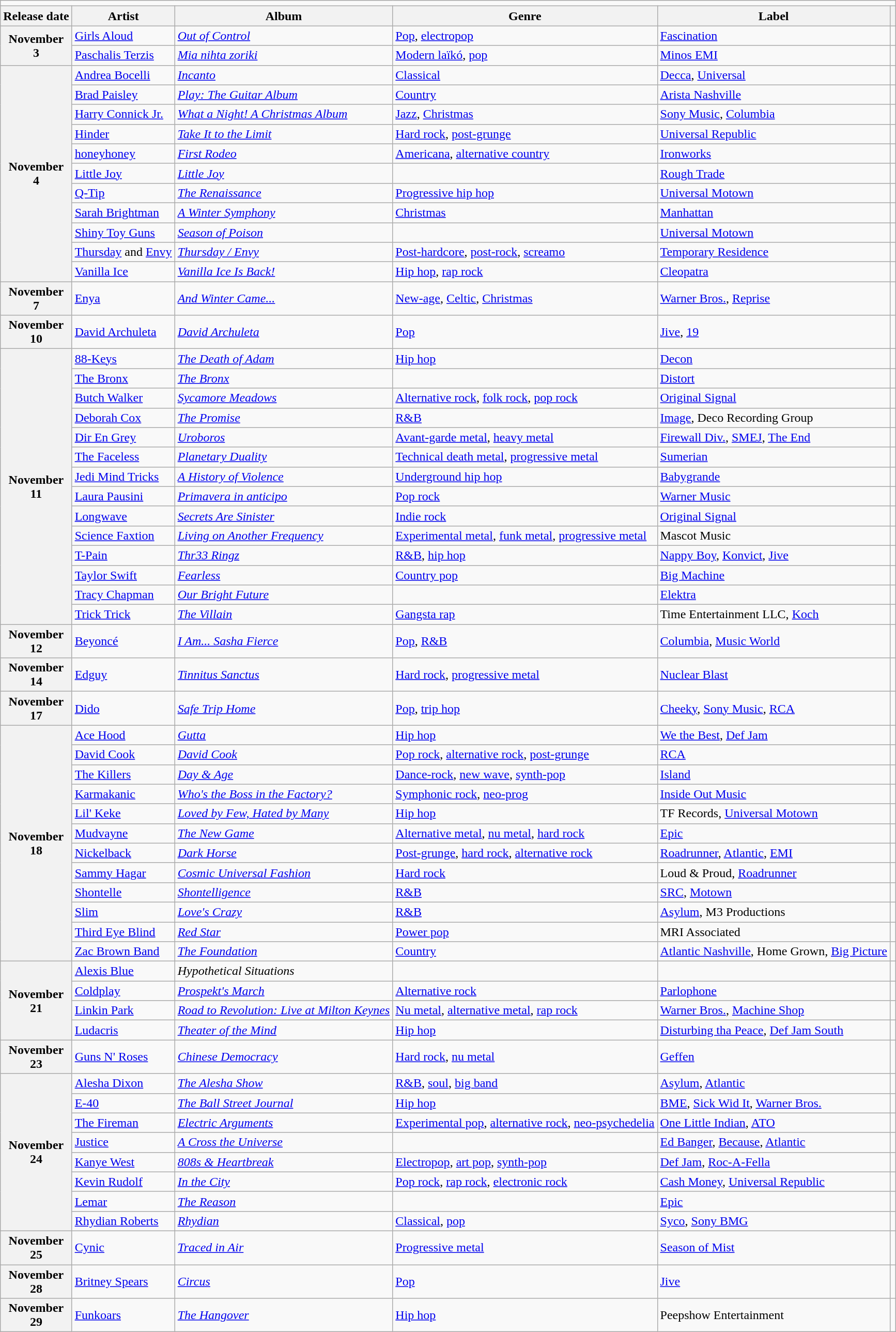<table class="wikitable plainrowheaders">
<tr>
<td colspan="6" style="text-align:center;"></td>
</tr>
<tr>
<th scope="col">Release date</th>
<th scope="col">Artist</th>
<th scope="col">Album</th>
<th scope="col">Genre</th>
<th scope="col">Label</th>
<th scope="col"></th>
</tr>
<tr>
<th scope="row" rowspan="2" style="text-align:center;">November<br>3</th>
<td><a href='#'>Girls Aloud</a></td>
<td><em><a href='#'>Out of Control</a></em></td>
<td><a href='#'>Pop</a>, <a href='#'>electropop</a></td>
<td><a href='#'>Fascination</a></td>
<td></td>
</tr>
<tr>
<td><a href='#'>Paschalis Terzis</a></td>
<td><em><a href='#'>Mia nihta zoriki</a></em></td>
<td><a href='#'>Modern laïkó</a>, <a href='#'>pop</a></td>
<td><a href='#'>Minos EMI</a></td>
<td></td>
</tr>
<tr>
<th scope="row" rowspan="11" style="text-align:center;">November<br>4</th>
<td><a href='#'>Andrea Bocelli</a></td>
<td><em><a href='#'>Incanto</a></em></td>
<td><a href='#'>Classical</a></td>
<td><a href='#'>Decca</a>, <a href='#'>Universal</a></td>
<td></td>
</tr>
<tr>
<td><a href='#'>Brad Paisley</a></td>
<td><em><a href='#'>Play: The Guitar Album</a></em></td>
<td><a href='#'>Country</a></td>
<td><a href='#'>Arista Nashville</a></td>
<td></td>
</tr>
<tr>
<td><a href='#'>Harry Connick Jr.</a></td>
<td><em><a href='#'>What a Night! A Christmas Album</a></em></td>
<td><a href='#'>Jazz</a>, <a href='#'>Christmas</a></td>
<td><a href='#'>Sony Music</a>, <a href='#'>Columbia</a></td>
<td></td>
</tr>
<tr>
<td><a href='#'>Hinder</a></td>
<td><em><a href='#'>Take It to the Limit</a></em></td>
<td><a href='#'>Hard rock</a>, <a href='#'>post-grunge</a></td>
<td><a href='#'>Universal Republic</a></td>
<td></td>
</tr>
<tr>
<td><a href='#'>honeyhoney</a></td>
<td><em><a href='#'>First Rodeo</a></em></td>
<td><a href='#'>Americana</a>, <a href='#'>alternative country</a></td>
<td><a href='#'>Ironworks</a></td>
<td></td>
</tr>
<tr>
<td><a href='#'>Little Joy</a></td>
<td><em><a href='#'>Little Joy</a></em></td>
<td></td>
<td><a href='#'>Rough Trade</a></td>
<td></td>
</tr>
<tr>
<td><a href='#'>Q-Tip</a></td>
<td><em><a href='#'>The Renaissance</a></em></td>
<td><a href='#'>Progressive hip hop</a></td>
<td><a href='#'>Universal Motown</a></td>
<td></td>
</tr>
<tr>
<td><a href='#'>Sarah Brightman</a></td>
<td><em><a href='#'>A Winter Symphony</a></em></td>
<td><a href='#'>Christmas</a></td>
<td><a href='#'>Manhattan</a></td>
<td></td>
</tr>
<tr>
<td><a href='#'>Shiny Toy Guns</a></td>
<td><em><a href='#'>Season of Poison</a></em></td>
<td></td>
<td><a href='#'>Universal Motown</a></td>
<td></td>
</tr>
<tr>
<td><a href='#'>Thursday</a> and <a href='#'>Envy</a></td>
<td><em><a href='#'>Thursday / Envy</a></em></td>
<td><a href='#'>Post-hardcore</a>, <a href='#'>post-rock</a>, <a href='#'>screamo</a></td>
<td><a href='#'>Temporary Residence</a></td>
<td></td>
</tr>
<tr>
<td><a href='#'>Vanilla Ice</a></td>
<td><em><a href='#'>Vanilla Ice Is Back!</a></em></td>
<td><a href='#'>Hip hop</a>, <a href='#'>rap rock</a></td>
<td><a href='#'>Cleopatra</a></td>
<td></td>
</tr>
<tr>
<th scope="row" style="text-align:center;">November<br>7</th>
<td><a href='#'>Enya</a></td>
<td><em><a href='#'>And Winter Came...</a></em></td>
<td><a href='#'>New-age</a>, <a href='#'>Celtic</a>, <a href='#'>Christmas</a></td>
<td><a href='#'>Warner Bros.</a>, <a href='#'>Reprise</a></td>
<td></td>
</tr>
<tr>
<th scope="row" style="text-align:center;">November<br>10</th>
<td><a href='#'>David Archuleta</a></td>
<td><em><a href='#'>David Archuleta</a></em></td>
<td><a href='#'>Pop</a></td>
<td><a href='#'>Jive</a>, <a href='#'>19</a></td>
<td></td>
</tr>
<tr>
<th scope="row" rowspan="14" style="text-align:center;">November<br>11</th>
<td><a href='#'>88-Keys</a></td>
<td><em><a href='#'>The Death of Adam</a></em></td>
<td><a href='#'>Hip hop</a></td>
<td><a href='#'>Decon</a></td>
<td></td>
</tr>
<tr>
<td><a href='#'>The Bronx</a></td>
<td><em><a href='#'>The Bronx</a></em></td>
<td></td>
<td><a href='#'>Distort</a></td>
<td></td>
</tr>
<tr>
<td><a href='#'>Butch Walker</a></td>
<td><em><a href='#'>Sycamore Meadows</a></em></td>
<td><a href='#'>Alternative rock</a>, <a href='#'>folk rock</a>, <a href='#'>pop rock</a></td>
<td><a href='#'>Original Signal</a></td>
<td></td>
</tr>
<tr>
<td><a href='#'>Deborah Cox</a></td>
<td><em><a href='#'>The Promise</a></em></td>
<td><a href='#'>R&B</a></td>
<td><a href='#'>Image</a>, Deco Recording Group</td>
<td></td>
</tr>
<tr>
<td><a href='#'>Dir En Grey</a></td>
<td><em><a href='#'>Uroboros</a></em></td>
<td><a href='#'>Avant-garde metal</a>, <a href='#'>heavy metal</a></td>
<td><a href='#'>Firewall Div.</a>, <a href='#'>SMEJ</a>, <a href='#'>The End</a></td>
<td></td>
</tr>
<tr>
<td><a href='#'>The Faceless</a></td>
<td><em><a href='#'>Planetary Duality</a></em></td>
<td><a href='#'>Technical death metal</a>, <a href='#'>progressive metal</a></td>
<td><a href='#'>Sumerian</a></td>
<td></td>
</tr>
<tr>
<td><a href='#'>Jedi Mind Tricks</a></td>
<td><em><a href='#'>A History of Violence</a></em></td>
<td><a href='#'>Underground hip hop</a></td>
<td><a href='#'>Babygrande</a></td>
<td></td>
</tr>
<tr>
<td><a href='#'>Laura Pausini</a></td>
<td><em><a href='#'>Primavera in anticipo</a></em></td>
<td><a href='#'>Pop rock</a></td>
<td><a href='#'>Warner Music</a></td>
<td></td>
</tr>
<tr>
<td><a href='#'>Longwave</a></td>
<td><em><a href='#'>Secrets Are Sinister</a></em></td>
<td><a href='#'>Indie rock</a></td>
<td><a href='#'>Original Signal</a></td>
<td></td>
</tr>
<tr>
<td><a href='#'>Science Faxtion</a></td>
<td><em><a href='#'>Living on Another Frequency</a></em></td>
<td><a href='#'>Experimental metal</a>, <a href='#'>funk metal</a>, <a href='#'>progressive metal</a></td>
<td>Mascot Music</td>
<td></td>
</tr>
<tr>
<td><a href='#'>T-Pain</a></td>
<td><em><a href='#'>Thr33 Ringz</a></em></td>
<td><a href='#'>R&B</a>, <a href='#'>hip hop</a></td>
<td><a href='#'>Nappy Boy</a>, <a href='#'>Konvict</a>, <a href='#'>Jive</a></td>
<td></td>
</tr>
<tr>
<td><a href='#'>Taylor Swift</a></td>
<td><em><a href='#'>Fearless</a></em></td>
<td><a href='#'>Country pop</a></td>
<td><a href='#'>Big Machine</a></td>
<td></td>
</tr>
<tr>
<td><a href='#'>Tracy Chapman</a></td>
<td><em><a href='#'>Our Bright Future</a></em></td>
<td></td>
<td><a href='#'>Elektra</a></td>
<td></td>
</tr>
<tr>
<td><a href='#'>Trick Trick</a></td>
<td><em><a href='#'>The Villain</a></em></td>
<td><a href='#'>Gangsta rap</a></td>
<td>Time Entertainment LLC, <a href='#'>Koch</a></td>
<td></td>
</tr>
<tr>
<th scope="row" style="text-align:center;">November<br>12</th>
<td><a href='#'>Beyoncé</a></td>
<td><em><a href='#'>I Am... Sasha Fierce</a></em></td>
<td><a href='#'>Pop</a>, <a href='#'>R&B</a></td>
<td><a href='#'>Columbia</a>, <a href='#'>Music World</a></td>
<td></td>
</tr>
<tr>
<th scope="row" style="text-align:center;">November<br>14</th>
<td><a href='#'>Edguy</a></td>
<td><em><a href='#'>Tinnitus Sanctus</a></em></td>
<td><a href='#'>Hard rock</a>, <a href='#'>progressive metal</a></td>
<td><a href='#'>Nuclear Blast</a></td>
<td></td>
</tr>
<tr>
<th scope="row" style="text-align:center;">November<br>17</th>
<td><a href='#'>Dido</a></td>
<td><em><a href='#'>Safe Trip Home</a></em></td>
<td><a href='#'>Pop</a>, <a href='#'>trip hop</a></td>
<td><a href='#'>Cheeky</a>, <a href='#'>Sony Music</a>, <a href='#'>RCA</a></td>
<td></td>
</tr>
<tr>
<th scope="row" rowspan="12" style="text-align:center;">November<br>18</th>
<td><a href='#'>Ace Hood</a></td>
<td><em><a href='#'>Gutta</a></em></td>
<td><a href='#'>Hip hop</a></td>
<td><a href='#'>We the Best</a>, <a href='#'>Def Jam</a></td>
<td></td>
</tr>
<tr>
<td><a href='#'>David Cook</a></td>
<td><em><a href='#'>David Cook</a></em></td>
<td><a href='#'>Pop rock</a>, <a href='#'>alternative rock</a>, <a href='#'>post-grunge</a></td>
<td><a href='#'>RCA</a></td>
<td></td>
</tr>
<tr>
<td><a href='#'>The Killers</a></td>
<td><em><a href='#'>Day & Age</a></em></td>
<td><a href='#'>Dance-rock</a>, <a href='#'>new wave</a>, <a href='#'>synth-pop</a></td>
<td><a href='#'>Island</a></td>
<td></td>
</tr>
<tr>
<td><a href='#'>Karmakanic</a></td>
<td><em><a href='#'>Who's the Boss in the Factory?</a></em></td>
<td><a href='#'>Symphonic rock</a>, <a href='#'>neo-prog</a></td>
<td><a href='#'>Inside Out Music</a></td>
<td></td>
</tr>
<tr>
<td><a href='#'>Lil' Keke</a></td>
<td><em><a href='#'>Loved by Few, Hated by Many</a></em></td>
<td><a href='#'>Hip hop</a></td>
<td>TF Records, <a href='#'>Universal Motown</a></td>
<td></td>
</tr>
<tr>
<td><a href='#'>Mudvayne</a></td>
<td><em><a href='#'>The New Game</a></em></td>
<td><a href='#'>Alternative metal</a>, <a href='#'>nu metal</a>, <a href='#'>hard rock</a></td>
<td><a href='#'>Epic</a></td>
<td></td>
</tr>
<tr>
<td><a href='#'>Nickelback</a></td>
<td><em><a href='#'>Dark Horse</a></em></td>
<td><a href='#'>Post-grunge</a>, <a href='#'>hard rock</a>, <a href='#'>alternative rock</a></td>
<td><a href='#'>Roadrunner</a>, <a href='#'>Atlantic</a>, <a href='#'>EMI</a></td>
<td></td>
</tr>
<tr>
<td><a href='#'>Sammy Hagar</a></td>
<td><em><a href='#'>Cosmic Universal Fashion</a></em></td>
<td><a href='#'>Hard rock</a></td>
<td>Loud & Proud, <a href='#'>Roadrunner</a></td>
<td></td>
</tr>
<tr>
<td><a href='#'>Shontelle</a></td>
<td><em><a href='#'>Shontelligence</a></em></td>
<td><a href='#'>R&B</a></td>
<td><a href='#'>SRC</a>, <a href='#'>Motown</a></td>
<td></td>
</tr>
<tr>
<td><a href='#'>Slim</a></td>
<td><em><a href='#'>Love's Crazy</a></em></td>
<td><a href='#'>R&B</a></td>
<td><a href='#'>Asylum</a>, M3 Productions</td>
<td></td>
</tr>
<tr>
<td><a href='#'>Third Eye Blind</a></td>
<td><em><a href='#'>Red Star</a></em></td>
<td><a href='#'>Power pop</a></td>
<td>MRI Associated</td>
<td></td>
</tr>
<tr>
<td><a href='#'>Zac Brown Band</a></td>
<td><em><a href='#'>The Foundation</a></em></td>
<td><a href='#'>Country</a></td>
<td><a href='#'>Atlantic Nashville</a>, Home Grown, <a href='#'>Big Picture</a></td>
<td></td>
</tr>
<tr>
<th scope="row" rowspan="4" style="text-align:center;">November<br>21</th>
<td><a href='#'>Alexis Blue</a></td>
<td><em>Hypothetical Situations</em></td>
<td></td>
<td></td>
<td></td>
</tr>
<tr>
<td><a href='#'>Coldplay</a></td>
<td><em><a href='#'>Prospekt's March</a></em></td>
<td><a href='#'>Alternative rock</a></td>
<td><a href='#'>Parlophone</a></td>
<td></td>
</tr>
<tr>
<td><a href='#'>Linkin Park</a></td>
<td><em><a href='#'>Road to Revolution: Live at Milton Keynes</a></em></td>
<td><a href='#'>Nu metal</a>, <a href='#'>alternative metal</a>, <a href='#'>rap rock</a></td>
<td><a href='#'>Warner Bros.</a>, <a href='#'>Machine Shop</a></td>
<td></td>
</tr>
<tr>
<td><a href='#'>Ludacris</a></td>
<td><em><a href='#'>Theater of the Mind</a></em></td>
<td><a href='#'>Hip hop</a></td>
<td><a href='#'>Disturbing tha Peace</a>, <a href='#'>Def Jam South</a></td>
<td></td>
</tr>
<tr>
<th scope="row" style="text-align:center;">November<br>23</th>
<td><a href='#'>Guns N' Roses</a></td>
<td><em><a href='#'>Chinese Democracy</a></em></td>
<td><a href='#'>Hard rock</a>, <a href='#'>nu metal</a></td>
<td><a href='#'>Geffen</a></td>
<td></td>
</tr>
<tr>
<th scope="row" rowspan="8" style="text-align:center;">November<br>24</th>
<td><a href='#'>Alesha Dixon</a></td>
<td><em><a href='#'>The Alesha Show</a></em></td>
<td><a href='#'>R&B</a>, <a href='#'>soul</a>, <a href='#'>big band</a></td>
<td><a href='#'>Asylum</a>, <a href='#'>Atlantic</a></td>
<td></td>
</tr>
<tr>
<td><a href='#'>E-40</a></td>
<td><em><a href='#'>The Ball Street Journal</a></em></td>
<td><a href='#'>Hip hop</a></td>
<td><a href='#'>BME</a>, <a href='#'>Sick Wid It</a>, <a href='#'>Warner Bros.</a></td>
<td></td>
</tr>
<tr>
<td><a href='#'>The Fireman</a></td>
<td><em><a href='#'>Electric Arguments</a></em></td>
<td><a href='#'>Experimental pop</a>, <a href='#'>alternative rock</a>, <a href='#'>neo-psychedelia</a></td>
<td><a href='#'>One Little Indian</a>, <a href='#'>ATO</a></td>
<td></td>
</tr>
<tr>
<td><a href='#'>Justice</a></td>
<td><em><a href='#'>A Cross the Universe</a></em></td>
<td></td>
<td><a href='#'>Ed Banger</a>, <a href='#'>Because</a>, <a href='#'>Atlantic</a></td>
<td></td>
</tr>
<tr>
<td><a href='#'>Kanye West</a></td>
<td><em><a href='#'>808s & Heartbreak</a></em></td>
<td><a href='#'>Electropop</a>, <a href='#'>art pop</a>, <a href='#'>synth-pop</a></td>
<td><a href='#'>Def Jam</a>, <a href='#'>Roc-A-Fella</a></td>
<td></td>
</tr>
<tr>
<td><a href='#'>Kevin Rudolf</a></td>
<td><em><a href='#'>In the City</a></em></td>
<td><a href='#'>Pop rock</a>, <a href='#'>rap rock</a>, <a href='#'>electronic rock</a></td>
<td><a href='#'>Cash Money</a>, <a href='#'>Universal Republic</a></td>
<td></td>
</tr>
<tr>
<td><a href='#'>Lemar</a></td>
<td><em><a href='#'>The Reason</a></em></td>
<td></td>
<td><a href='#'>Epic</a></td>
<td></td>
</tr>
<tr>
<td><a href='#'>Rhydian Roberts</a></td>
<td><em><a href='#'>Rhydian</a></em></td>
<td><a href='#'>Classical</a>, <a href='#'>pop</a></td>
<td><a href='#'>Syco</a>, <a href='#'>Sony BMG</a></td>
<td></td>
</tr>
<tr>
<th scope="row" style="text-align:center;">November<br>25</th>
<td><a href='#'>Cynic</a></td>
<td><em><a href='#'>Traced in Air</a></em></td>
<td><a href='#'>Progressive metal</a></td>
<td><a href='#'>Season of Mist</a></td>
<td></td>
</tr>
<tr>
<th scope="row" style="text-align:center;">November<br>28</th>
<td><a href='#'>Britney Spears</a></td>
<td><em><a href='#'>Circus</a></em></td>
<td><a href='#'>Pop</a></td>
<td><a href='#'>Jive</a></td>
<td></td>
</tr>
<tr>
<th scope="row" style="text-align:center;">November<br>29</th>
<td><a href='#'>Funkoars</a></td>
<td><em><a href='#'>The Hangover</a></em></td>
<td><a href='#'>Hip hop</a></td>
<td>Peepshow Entertainment</td>
<td></td>
</tr>
</table>
